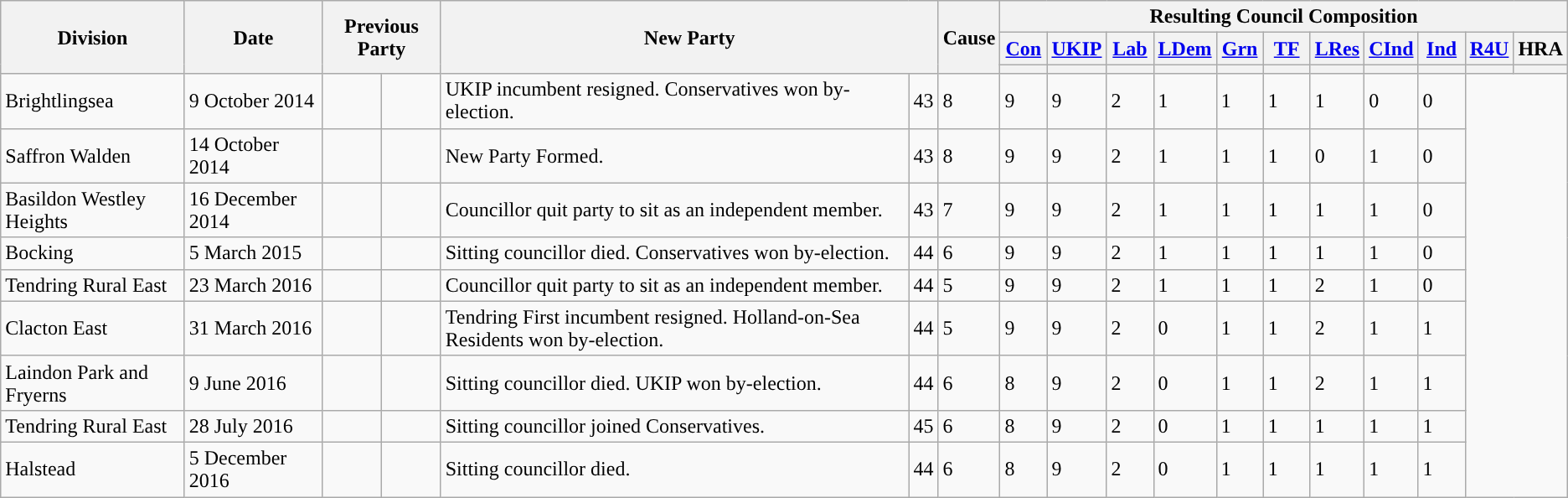<table class="wikitable">
<tr>
<th !  rowspan="3">Division</th>
<th ! rowspan="3">Date</th>
<th !  rowspan=3  colspan=2>Previous Party</th>
<th !  rowspan=3 colspan=2>New Party</th>
<th ! rowspan="3">Cause</th>
<th ! colspan="11">Resulting Council Composition</th>
</tr>
<tr>
<th style="width:30px;" class="unsortable"><a href='#'>Con</a></th>
<th style="width:30px;" class="unsortable"><a href='#'>UKIP</a></th>
<th style="width:30px;" class="unsortable"><a href='#'>Lab</a></th>
<th style="width:30px;" class="unsortable"><a href='#'>LDem</a></th>
<th style="width:30px;" class="unsortable"><a href='#'>Grn</a></th>
<th style="width:30px;" class="unsortable"><a href='#'>TF</a></th>
<th style="width:30px;" class="unsortable"><a href='#'>LRes</a></th>
<th style="width:30px;" class="unsortable"><a href='#'>CInd</a></th>
<th style="width:30px;" class="unsortable"><a href='#'>Ind</a></th>
<th style="width:30px;" class="unsortable"><a href='#'>R4U</a></th>
<th style="width:30px;" class="unsortable">HRA</th>
</tr>
<tr>
<th class="unsortable" style="color:inherit;background:"></th>
<th class="unsortable" style="color:inherit;background:"></th>
<th class="unsortable" style="color:inherit;background:"></th>
<th class="unsortable" style="color:inherit;background:"></th>
<th class="unsortable" style="color:inherit;background:"></th>
<th class="unsortable" style="color:inherit;background:"></th>
<th class="unsortable" style="color:inherit;background:"></th>
<th class="unsortable" style="color:inherit;background:"></th>
<th class="unsortable" style="color:inherit;background:"></th>
<th class="unsortable" style="color:inherit;background:"></th>
<th class="unsortable" style="color:inherit;background:"></th>
</tr>
<tr>
<td>Brightlingsea</td>
<td>9 October 2014</td>
<td></td>
<td></td>
<td>UKIP incumbent resigned. Conservatives won by-election.</td>
<td>43</td>
<td>8</td>
<td>9</td>
<td>9</td>
<td>2</td>
<td>1</td>
<td>1</td>
<td>1</td>
<td>1</td>
<td>0</td>
<td>0</td>
</tr>
<tr>
<td>Saffron Walden</td>
<td>14 October 2014</td>
<td></td>
<td></td>
<td>New Party Formed.</td>
<td>43</td>
<td>8</td>
<td>9</td>
<td>9</td>
<td>2</td>
<td>1</td>
<td>1</td>
<td>1</td>
<td>0</td>
<td>1</td>
<td>0</td>
</tr>
<tr>
<td>Basildon Westley Heights</td>
<td>16 December 2014</td>
<td></td>
<td></td>
<td>Councillor quit party to sit as an independent member.</td>
<td>43</td>
<td>7</td>
<td>9</td>
<td>9</td>
<td>2</td>
<td>1</td>
<td>1</td>
<td>1</td>
<td>1</td>
<td>1</td>
<td>0</td>
</tr>
<tr>
<td>Bocking</td>
<td>5 March 2015</td>
<td></td>
<td></td>
<td>Sitting councillor died. Conservatives won by-election.</td>
<td>44</td>
<td>6</td>
<td>9</td>
<td>9</td>
<td>2</td>
<td>1</td>
<td>1</td>
<td>1</td>
<td>1</td>
<td>1</td>
<td>0</td>
</tr>
<tr>
<td>Tendring Rural East</td>
<td>23 March 2016 </td>
<td></td>
<td></td>
<td>Councillor quit party to sit as an independent member.</td>
<td>44</td>
<td>5</td>
<td>9</td>
<td>9</td>
<td>2</td>
<td>1</td>
<td>1</td>
<td>1</td>
<td>2</td>
<td>1</td>
<td>0</td>
</tr>
<tr>
<td>Clacton East</td>
<td>31 March 2016</td>
<td></td>
<td></td>
<td>Tendring First incumbent resigned. Holland-on-Sea Residents won by-election.</td>
<td>44</td>
<td>5</td>
<td>9</td>
<td>9</td>
<td>2</td>
<td>0</td>
<td>1</td>
<td>1</td>
<td>2</td>
<td>1</td>
<td>1</td>
</tr>
<tr>
<td>Laindon Park and Fryerns</td>
<td>9 June 2016 </td>
<td></td>
<td></td>
<td>Sitting councillor died. UKIP won by-election.</td>
<td>44</td>
<td>6</td>
<td>8</td>
<td>9</td>
<td>2</td>
<td>0</td>
<td>1</td>
<td>1</td>
<td>2</td>
<td>1</td>
<td>1</td>
</tr>
<tr>
<td>Tendring Rural East</td>
<td>28 July 2016 </td>
<td></td>
<td></td>
<td>Sitting councillor joined Conservatives.</td>
<td>45</td>
<td>6</td>
<td>8</td>
<td>9</td>
<td>2</td>
<td>0</td>
<td>1</td>
<td>1</td>
<td>1</td>
<td>1</td>
<td>1</td>
</tr>
<tr>
<td>Halstead</td>
<td>5 December 2016 </td>
<td></td>
<td></td>
<td>Sitting councillor died.</td>
<td>44</td>
<td>6</td>
<td>8</td>
<td>9</td>
<td>2</td>
<td>0</td>
<td>1</td>
<td>1</td>
<td>1</td>
<td>1</td>
<td>1</td>
</tr>
</table>
